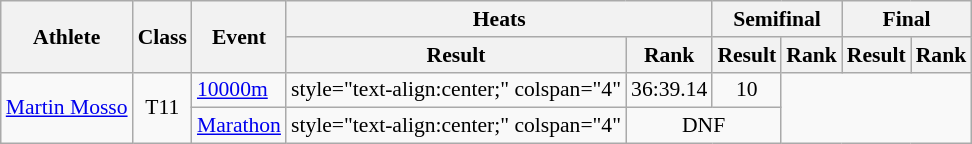<table class=wikitable style="font-size:90%">
<tr>
<th rowspan="2">Athlete</th>
<th rowspan="2">Class</th>
<th rowspan="2">Event</th>
<th colspan="2">Heats</th>
<th colspan="2">Semifinal</th>
<th colspan="2">Final</th>
</tr>
<tr>
<th>Result</th>
<th>Rank</th>
<th>Result</th>
<th>Rank</th>
<th>Result</th>
<th>Rank</th>
</tr>
<tr>
<td rowspan="2"><a href='#'>Martin Mosso</a></td>
<td rowspan="2" style="text-align:center;">T11</td>
<td><a href='#'>10000m</a></td>
<td>style="text-align:center;" colspan="4" </td>
<td style="text-align:center;">36:39.14</td>
<td style="text-align:center;">10</td>
</tr>
<tr>
<td><a href='#'>Marathon</a></td>
<td>style="text-align:center;" colspan="4" </td>
<td style="text-align:center;" colspan="2">DNF</td>
</tr>
</table>
